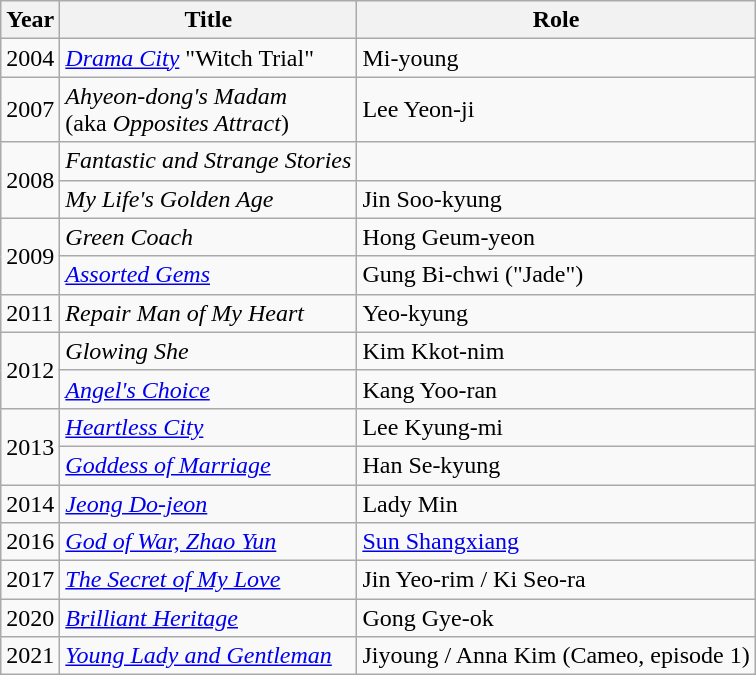<table class="wikitable">
<tr>
<th>Year</th>
<th>Title</th>
<th>Role</th>
</tr>
<tr>
<td>2004</td>
<td><em><a href='#'>Drama City</a></em> "Witch Trial" </td>
<td>Mi-young</td>
</tr>
<tr>
<td>2007</td>
<td><em>Ahyeon-dong's Madam</em> <br> (aka <em>Opposites Attract</em>)</td>
<td>Lee Yeon-ji</td>
</tr>
<tr>
<td rowspan=2>2008</td>
<td><em>Fantastic and Strange Stories</em> </td>
<td></td>
</tr>
<tr>
<td><em>My Life's Golden Age</em></td>
<td>Jin Soo-kyung</td>
</tr>
<tr>
<td rowspan=2>2009</td>
<td><em>Green Coach</em></td>
<td>Hong Geum-yeon</td>
</tr>
<tr>
<td><em><a href='#'>Assorted Gems</a></em></td>
<td>Gung Bi-chwi ("Jade")</td>
</tr>
<tr>
<td>2011</td>
<td><em>Repair Man of My Heart</em> </td>
<td>Yeo-kyung</td>
</tr>
<tr>
<td rowspan=2>2012</td>
<td><em>Glowing She</em></td>
<td>Kim Kkot-nim</td>
</tr>
<tr>
<td><em><a href='#'>Angel's Choice</a></em></td>
<td>Kang Yoo-ran</td>
</tr>
<tr>
<td rowspan=2>2013</td>
<td><em><a href='#'>Heartless City</a></em></td>
<td>Lee Kyung-mi</td>
</tr>
<tr>
<td><em><a href='#'>Goddess of Marriage</a></em></td>
<td>Han Se-kyung</td>
</tr>
<tr>
<td>2014</td>
<td><em><a href='#'>Jeong Do-jeon</a></em></td>
<td>Lady Min</td>
</tr>
<tr>
<td>2016</td>
<td><em><a href='#'>God of War, Zhao Yun</a></em></td>
<td><a href='#'>Sun Shangxiang</a></td>
</tr>
<tr>
<td>2017</td>
<td><em><a href='#'>The Secret of My Love</a></em></td>
<td>Jin Yeo-rim / Ki Seo-ra</td>
</tr>
<tr>
<td>2020</td>
<td><em><a href='#'>Brilliant Heritage</a></em></td>
<td>Gong Gye-ok</td>
</tr>
<tr>
<td>2021</td>
<td><em><a href='#'>Young Lady and Gentleman</a></em></td>
<td>Jiyoung / Anna Kim (Cameo, episode 1)</td>
</tr>
</table>
